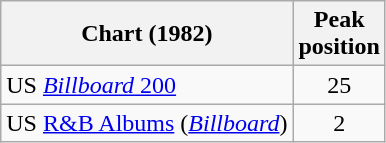<table Class = "wikitable sortable">
<tr>
<th>Chart (1982)</th>
<th>Peak<br>position</th>
</tr>
<tr>
<td>US <a href='#'><em>Billboard</em> 200</a></td>
<td align=center>25</td>
</tr>
<tr>
<td>US <a href='#'>R&B Albums</a> (<em><a href='#'>Billboard</a></em>)</td>
<td align=center>2</td>
</tr>
</table>
